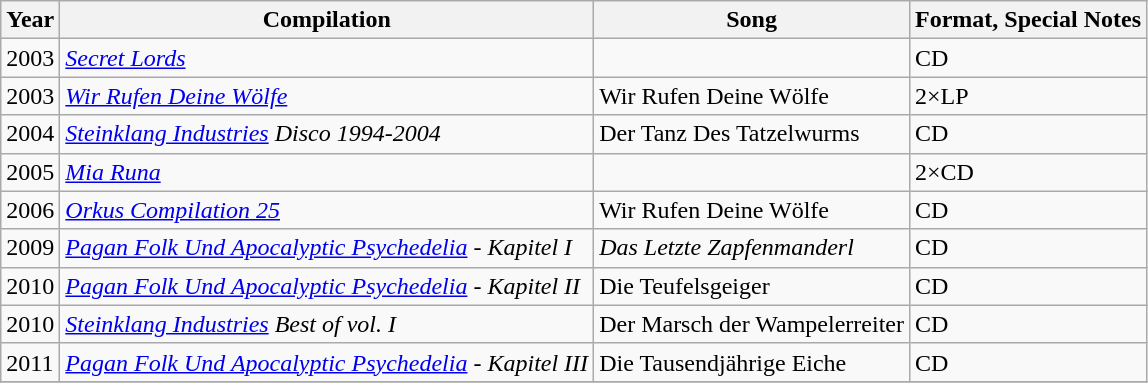<table class="wikitable">
<tr>
<th>Year</th>
<th>Compilation</th>
<th>Song</th>
<th>Format, Special Notes</th>
</tr>
<tr>
<td>2003</td>
<td><em><a href='#'>Secret Lords</a></em></td>
<td></td>
<td>CD</td>
</tr>
<tr>
<td>2003</td>
<td><em><a href='#'>Wir Rufen Deine Wölfe</a></em></td>
<td>Wir Rufen Deine Wölfe</td>
<td>2×LP</td>
</tr>
<tr>
<td>2004</td>
<td><em><a href='#'>Steinklang Industries</a> Disco 1994-2004</em></td>
<td>Der Tanz Des Tatzelwurms</td>
<td>CD</td>
</tr>
<tr>
<td>2005</td>
<td><em><a href='#'>Mia Runa</a></em></td>
<td></td>
<td>2×CD</td>
</tr>
<tr>
<td>2006</td>
<td><em><a href='#'>Orkus Compilation 25</a></em></td>
<td>Wir Rufen Deine Wölfe</td>
<td>CD</td>
</tr>
<tr>
<td>2009</td>
<td><em><a href='#'>Pagan Folk Und Apocalyptic Psychedelia</a> - Kapitel I</em></td>
<td><em>Das Letzte Zapfenmanderl</em></td>
<td>CD</td>
</tr>
<tr>
<td>2010</td>
<td><em><a href='#'>Pagan Folk Und Apocalyptic Psychedelia</a> - Kapitel II</em></td>
<td>Die Teufelsgeiger</td>
<td>CD</td>
</tr>
<tr>
<td>2010</td>
<td><em><a href='#'>Steinklang Industries</a> Best of vol. I</em></td>
<td>Der Marsch der Wampelerreiter</td>
<td>CD</td>
</tr>
<tr>
<td>2011</td>
<td><em><a href='#'>Pagan Folk Und Apocalyptic Psychedelia</a> - Kapitel III</em></td>
<td>Die Tausendjährige Eiche</td>
<td>CD</td>
</tr>
<tr>
</tr>
</table>
